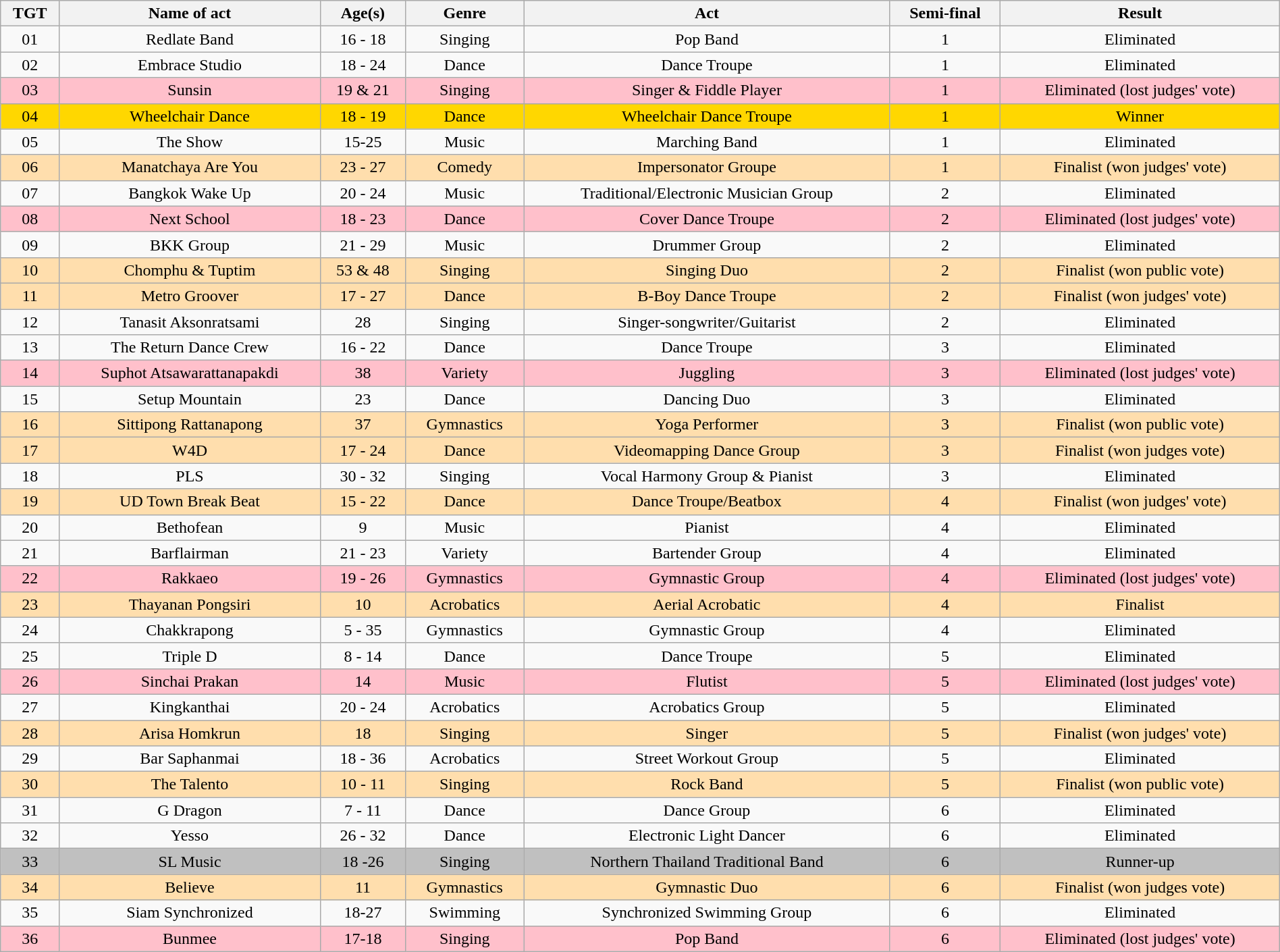<table class="wikitable sortable" style="width:100%; text-align:center;">
<tr>
<th>TGT</th>
<th>Name of act</th>
<th data-sort-type="number">Age(s)</th>
<th>Genre</th>
<th>Act</th>
<th>Semi-final</th>
<th>Result</th>
</tr>
<tr>
<td>01</td>
<td>Redlate Band</td>
<td>16 - 18</td>
<td>Singing</td>
<td>Pop Band</td>
<td>1</td>
<td>Eliminated</td>
</tr>
<tr>
<td>02</td>
<td>Embrace Studio</td>
<td>18 - 24</td>
<td>Dance</td>
<td>Dance Troupe</td>
<td>1</td>
<td>Eliminated</td>
</tr>
<tr bgcolor=pink>
<td>03</td>
<td>Sunsin</td>
<td>19 & 21</td>
<td>Singing</td>
<td>Singer & Fiddle Player</td>
<td>1</td>
<td>Eliminated (lost judges' vote)</td>
</tr>
<tr bgcolor=gold>
<td>04</td>
<td>Wheelchair Dance</td>
<td>18 - 19</td>
<td>Dance</td>
<td>Wheelchair Dance Troupe</td>
<td>1</td>
<td>Winner</td>
</tr>
<tr>
<td>05</td>
<td>The Show</td>
<td>15-25</td>
<td>Music</td>
<td>Marching Band</td>
<td>1</td>
<td>Eliminated</td>
</tr>
<tr bgcolor=NavajoWhite>
<td>06</td>
<td>Manatchaya Are You</td>
<td>23 - 27</td>
<td>Comedy</td>
<td>Impersonator Groupe</td>
<td>1</td>
<td>Finalist (won judges' vote)</td>
</tr>
<tr>
<td>07</td>
<td>Bangkok Wake Up</td>
<td>20 - 24</td>
<td>Music</td>
<td>Traditional/Electronic Musician Group</td>
<td>2</td>
<td>Eliminated</td>
</tr>
<tr bgcolor=pink>
<td>08</td>
<td>Next School</td>
<td>18 - 23</td>
<td>Dance</td>
<td>Cover Dance Troupe</td>
<td>2</td>
<td>Eliminated (lost judges' vote)</td>
</tr>
<tr>
<td>09</td>
<td>BKK Group</td>
<td>21 - 29</td>
<td>Music</td>
<td>Drummer Group</td>
<td>2</td>
<td>Eliminated</td>
</tr>
<tr bgcolor=NavajoWhite>
<td>10</td>
<td>Chomphu & Tuptim</td>
<td>53 & 48</td>
<td>Singing</td>
<td>Singing Duo</td>
<td>2</td>
<td>Finalist (won public vote)</td>
</tr>
<tr bgcolor=NavajoWhite>
<td>11</td>
<td>Metro Groover</td>
<td>17 - 27</td>
<td>Dance</td>
<td>B-Boy Dance Troupe</td>
<td>2</td>
<td>Finalist (won judges' vote)</td>
</tr>
<tr>
<td>12</td>
<td>Tanasit Aksonratsami</td>
<td>28</td>
<td>Singing</td>
<td>Singer-songwriter/Guitarist</td>
<td>2</td>
<td>Eliminated</td>
</tr>
<tr>
<td>13</td>
<td>The Return Dance Crew</td>
<td>16 - 22</td>
<td>Dance</td>
<td>Dance Troupe</td>
<td>3</td>
<td>Eliminated</td>
</tr>
<tr bgcolor=pink>
<td>14</td>
<td>Suphot Atsawarattanapakdi</td>
<td>38</td>
<td>Variety</td>
<td>Juggling</td>
<td>3</td>
<td>Eliminated (lost judges' vote)</td>
</tr>
<tr>
<td>15</td>
<td>Setup Mountain</td>
<td>23</td>
<td>Dance</td>
<td>Dancing Duo</td>
<td>3</td>
<td>Eliminated</td>
</tr>
<tr bgcolor=NavajoWhite>
<td>16</td>
<td>Sittipong Rattanapong</td>
<td>37</td>
<td>Gymnastics</td>
<td>Yoga Performer</td>
<td>3</td>
<td>Finalist (won public vote)</td>
</tr>
<tr bgcolor=NavajoWhite>
<td>17</td>
<td>W4D</td>
<td>17 - 24</td>
<td>Dance</td>
<td>Videomapping Dance Group</td>
<td>3</td>
<td>Finalist (won judges vote)</td>
</tr>
<tr>
<td>18</td>
<td>PLS</td>
<td>30 - 32</td>
<td>Singing</td>
<td>Vocal Harmony Group & Pianist</td>
<td>3</td>
<td>Eliminated</td>
</tr>
<tr bgcolor=NavajoWhite>
<td>19</td>
<td>UD Town Break Beat</td>
<td>15 - 22</td>
<td>Dance</td>
<td>Dance Troupe/Beatbox</td>
<td>4</td>
<td>Finalist (won judges' vote)</td>
</tr>
<tr>
<td>20</td>
<td>Bethofean</td>
<td>9</td>
<td>Music</td>
<td>Pianist</td>
<td>4</td>
<td>Eliminated</td>
</tr>
<tr>
<td>21</td>
<td>Barflairman</td>
<td>21 - 23</td>
<td>Variety</td>
<td>Bartender Group</td>
<td>4</td>
<td>Eliminated</td>
</tr>
<tr bgcolor=pink>
<td>22</td>
<td>Rakkaeo</td>
<td>19 - 26</td>
<td>Gymnastics</td>
<td>Gymnastic Group</td>
<td>4</td>
<td>Eliminated (lost judges' vote)</td>
</tr>
<tr bgcolor=NavajoWhite>
<td>23</td>
<td>Thayanan Pongsiri</td>
<td>10</td>
<td>Acrobatics</td>
<td>Aerial Acrobatic</td>
<td>4</td>
<td>Finalist</td>
</tr>
<tr>
<td>24</td>
<td>Chakkrapong</td>
<td>5 - 35</td>
<td>Gymnastics</td>
<td>Gymnastic Group</td>
<td>4</td>
<td>Eliminated</td>
</tr>
<tr>
<td>25</td>
<td>Triple D</td>
<td>8 - 14</td>
<td>Dance</td>
<td>Dance Troupe</td>
<td>5</td>
<td>Eliminated</td>
</tr>
<tr bgcolor=pink>
<td>26</td>
<td>Sinchai Prakan</td>
<td>14</td>
<td>Music</td>
<td>Flutist</td>
<td>5</td>
<td>Eliminated (lost judges' vote)</td>
</tr>
<tr>
<td>27</td>
<td>Kingkanthai</td>
<td>20 - 24</td>
<td>Acrobatics</td>
<td>Acrobatics Group</td>
<td>5</td>
<td>Eliminated</td>
</tr>
<tr bgcolor=NavajoWhite>
<td>28</td>
<td>Arisa Homkrun</td>
<td>18</td>
<td>Singing</td>
<td>Singer</td>
<td>5</td>
<td>Finalist (won judges' vote)</td>
</tr>
<tr>
<td>29</td>
<td>Bar Saphanmai</td>
<td>18 - 36</td>
<td>Acrobatics</td>
<td>Street Workout Group</td>
<td>5</td>
<td>Eliminated</td>
</tr>
<tr bgcolor=NavajoWhite>
<td>30</td>
<td>The Talento</td>
<td>10 - 11</td>
<td>Singing</td>
<td>Rock Band</td>
<td>5</td>
<td>Finalist (won public vote)</td>
</tr>
<tr>
<td>31</td>
<td>G Dragon</td>
<td>7 - 11</td>
<td>Dance</td>
<td>Dance Group</td>
<td>6</td>
<td>Eliminated</td>
</tr>
<tr>
<td>32</td>
<td>Yesso</td>
<td>26 - 32</td>
<td>Dance</td>
<td>Electronic Light Dancer</td>
<td>6</td>
<td>Eliminated</td>
</tr>
<tr bgcolor=silver>
<td>33</td>
<td>SL Music</td>
<td>18 -26</td>
<td>Singing</td>
<td>Northern Thailand Traditional Band</td>
<td>6</td>
<td>Runner-up</td>
</tr>
<tr bgcolor=NavajoWhite>
<td>34</td>
<td>Believe</td>
<td>11</td>
<td>Gymnastics</td>
<td>Gymnastic Duo</td>
<td>6</td>
<td>Finalist (won judges vote)</td>
</tr>
<tr>
<td>35</td>
<td>Siam Synchronized</td>
<td>18-27</td>
<td>Swimming</td>
<td>Synchronized Swimming Group</td>
<td>6</td>
<td>Eliminated</td>
</tr>
<tr bgcolor=pink>
<td>36</td>
<td>Bunmee</td>
<td>17-18</td>
<td>Singing</td>
<td>Pop Band</td>
<td>6</td>
<td>Eliminated (lost judges' vote)</td>
</tr>
</table>
